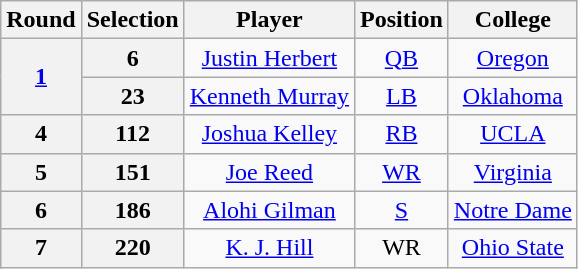<table class="wikitable" style="text-align:center">
<tr>
<th>Round</th>
<th>Selection</th>
<th>Player</th>
<th>Position</th>
<th>College</th>
</tr>
<tr>
<th rowspan="2"><a href='#'>1</a></th>
<th>6</th>
<td><a href='#'>Justin Herbert</a></td>
<td><a href='#'>QB</a></td>
<td><a href='#'>Oregon</a></td>
</tr>
<tr>
<th>23</th>
<td><a href='#'>Kenneth Murray</a></td>
<td><a href='#'>LB</a></td>
<td><a href='#'>Oklahoma</a></td>
</tr>
<tr>
<th>4</th>
<th>112</th>
<td><a href='#'>Joshua Kelley</a></td>
<td><a href='#'>RB</a></td>
<td><a href='#'>UCLA</a></td>
</tr>
<tr>
<th>5</th>
<th>151</th>
<td><a href='#'>Joe Reed</a></td>
<td><a href='#'>WR</a></td>
<td><a href='#'>Virginia</a></td>
</tr>
<tr>
<th>6</th>
<th>186</th>
<td><a href='#'>Alohi Gilman</a></td>
<td><a href='#'>S</a></td>
<td><a href='#'>Notre Dame</a></td>
</tr>
<tr>
<th>7</th>
<th>220</th>
<td><a href='#'>K. J. Hill</a></td>
<td>WR</td>
<td><a href='#'>Ohio State</a></td>
</tr>
</table>
